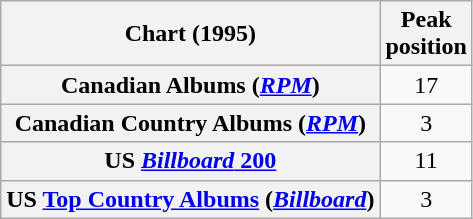<table class="wikitable sortable plainrowheaders" style="text-align:center">
<tr>
<th scope="col">Chart (1995)</th>
<th scope="col">Peak<br> position</th>
</tr>
<tr>
<th scope="row">Canadian Albums (<em><a href='#'>RPM</a></em>)</th>
<td>17</td>
</tr>
<tr>
<th scope="row">Canadian Country Albums (<em><a href='#'>RPM</a></em>)</th>
<td>3</td>
</tr>
<tr>
<th scope="row">US <a href='#'><em>Billboard</em> 200</a></th>
<td>11</td>
</tr>
<tr>
<th scope="row">US <a href='#'>Top Country Albums</a> (<em><a href='#'>Billboard</a></em>)</th>
<td>3</td>
</tr>
</table>
